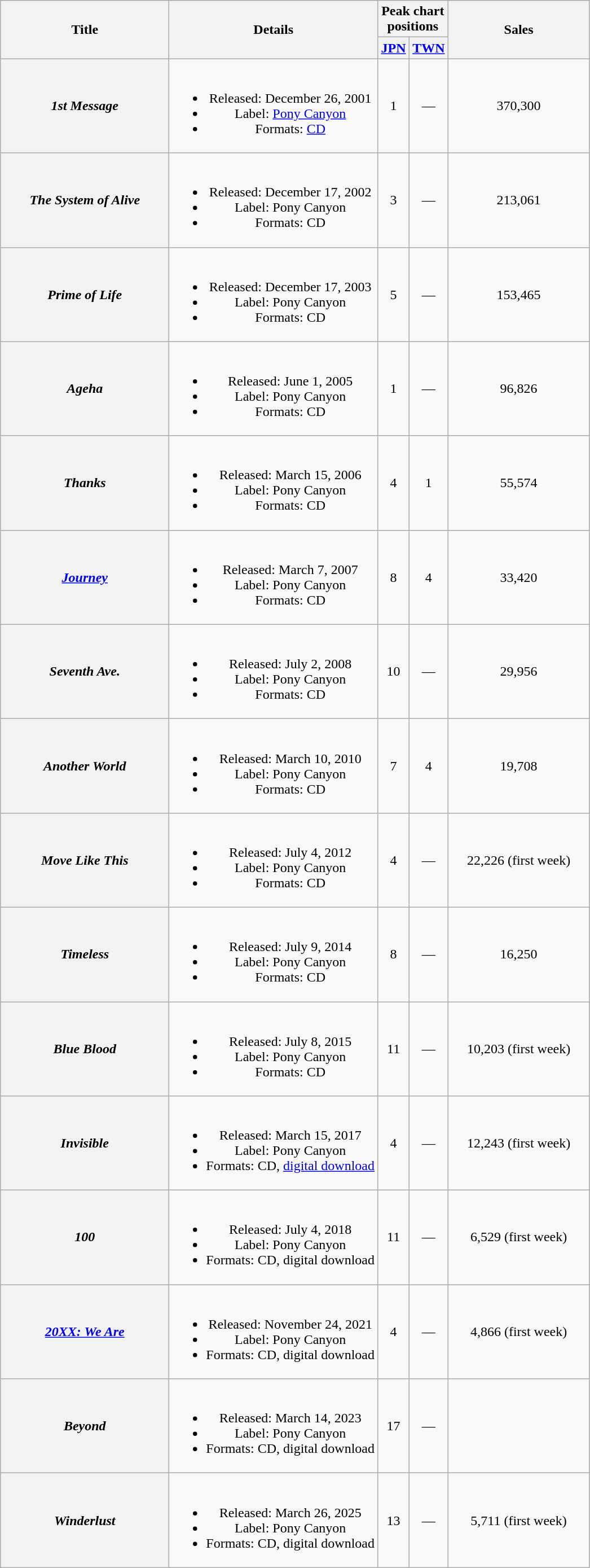<table class="wikitable plainrowheaders" style="text-align:center;">
<tr>
<th rowspan="2" style="width:12em;">Title</th>
<th rowspan="2">Details</th>
<th colspan="2">Peak chart positions</th>
<th rowspan="2" style="width:10em;">Sales</th>
</tr>
<tr>
<th width="30"><a href='#'>JPN</a><br></th>
<th width="30"><a href='#'>TWN</a></th>
</tr>
<tr>
<th scope="row"><em>1st Message</em></th>
<td><br><ul><li>Released: December 26, 2001</li><li>Label: <a href='#'>Pony Canyon</a></li><li>Formats: <a href='#'>CD</a></li></ul></td>
<td>1</td>
<td>—</td>
<td>370,300</td>
</tr>
<tr>
<th scope="row"><em>The System of Alive</em></th>
<td><br><ul><li>Released: December 17, 2002</li><li>Label: Pony Canyon</li><li>Formats: CD</li></ul></td>
<td>3</td>
<td>—</td>
<td>213,061</td>
</tr>
<tr>
<th scope="row"><em>Prime of Life</em></th>
<td><br><ul><li>Released: December 17, 2003</li><li>Label: Pony Canyon</li><li>Formats: CD</li></ul></td>
<td>5</td>
<td>—</td>
<td>153,465</td>
</tr>
<tr>
<th scope="row"><em>Ageha</em></th>
<td><br><ul><li>Released: June 1, 2005</li><li>Label: Pony Canyon</li><li>Formats: CD</li></ul></td>
<td>1</td>
<td>—</td>
<td>96,826</td>
</tr>
<tr>
<th scope="row"><em>Thanks</em></th>
<td><br><ul><li>Released: March 15, 2006</li><li>Label: Pony Canyon</li><li>Formats: CD</li></ul></td>
<td>4</td>
<td>1</td>
<td>55,574</td>
</tr>
<tr>
<th scope="row"><em><a href='#'>Journey</a></em></th>
<td><br><ul><li>Released: March 7, 2007</li><li>Label: Pony Canyon</li><li>Formats: CD</li></ul></td>
<td>8</td>
<td>4</td>
<td>33,420</td>
</tr>
<tr>
<th scope="row"><em>Seventh Ave.</em></th>
<td><br><ul><li>Released: July 2, 2008</li><li>Label: Pony Canyon</li><li>Formats: CD</li></ul></td>
<td>10</td>
<td>—</td>
<td>29,956</td>
</tr>
<tr>
<th scope="row"><em>Another World</em></th>
<td><br><ul><li>Released: March 10, 2010</li><li>Label: Pony Canyon</li><li>Formats: CD</li></ul></td>
<td>7</td>
<td>4</td>
<td>19,708</td>
</tr>
<tr>
<th scope="row"><em>Move Like This</em></th>
<td><br><ul><li>Released: July 4, 2012</li><li>Label: Pony Canyon</li><li>Formats: CD</li></ul></td>
<td>4</td>
<td>—</td>
<td>22,226 (first week)</td>
</tr>
<tr>
<th scope="row"><em>Timeless</em></th>
<td><br><ul><li>Released: July 9, 2014</li><li>Label: Pony Canyon</li><li>Formats: CD</li></ul></td>
<td>8</td>
<td>—</td>
<td>16,250</td>
</tr>
<tr>
<th scope="row"><em>Blue Blood</em></th>
<td><br><ul><li>Released: July 8, 2015</li><li>Label: Pony Canyon</li><li>Formats: CD</li></ul></td>
<td>11</td>
<td>—</td>
<td>10,203 (first week)</td>
</tr>
<tr>
<th scope="row"><em>Invisible</em></th>
<td><br><ul><li>Released: March 15, 2017</li><li>Label: Pony Canyon</li><li>Formats: CD, <a href='#'>digital download</a></li></ul></td>
<td>4</td>
<td>—</td>
<td>12,243 (first week)</td>
</tr>
<tr>
<th scope="row"><em>100</em></th>
<td><br><ul><li>Released: July 4, 2018</li><li>Label: Pony Canyon</li><li>Formats: CD, digital download</li></ul></td>
<td>11</td>
<td>—</td>
<td>6,529 (first week)</td>
</tr>
<tr>
<th scope="row"><em><a href='#'>20XX: We Are</a></em></th>
<td><br><ul><li>Released: November 24, 2021</li><li>Label: Pony Canyon</li><li>Formats: CD, digital download</li></ul></td>
<td>4</td>
<td>—</td>
<td>4,866 (first week)</td>
</tr>
<tr>
<th scope="row"><em>Beyond</em></th>
<td><br><ul><li>Released: March 14, 2023</li><li>Label: Pony Canyon</li><li>Formats: CD, digital download</li></ul></td>
<td>17</td>
<td>—</td>
<td></td>
</tr>
<tr>
<th scope="row"><em>Winderlust</em></th>
<td><br><ul><li>Released: March 26, 2025</li><li>Label: Pony Canyon</li><li>Formats: CD, digital download</li></ul></td>
<td>13</td>
<td>—</td>
<td>5,711 (first week)</td>
</tr>
</table>
